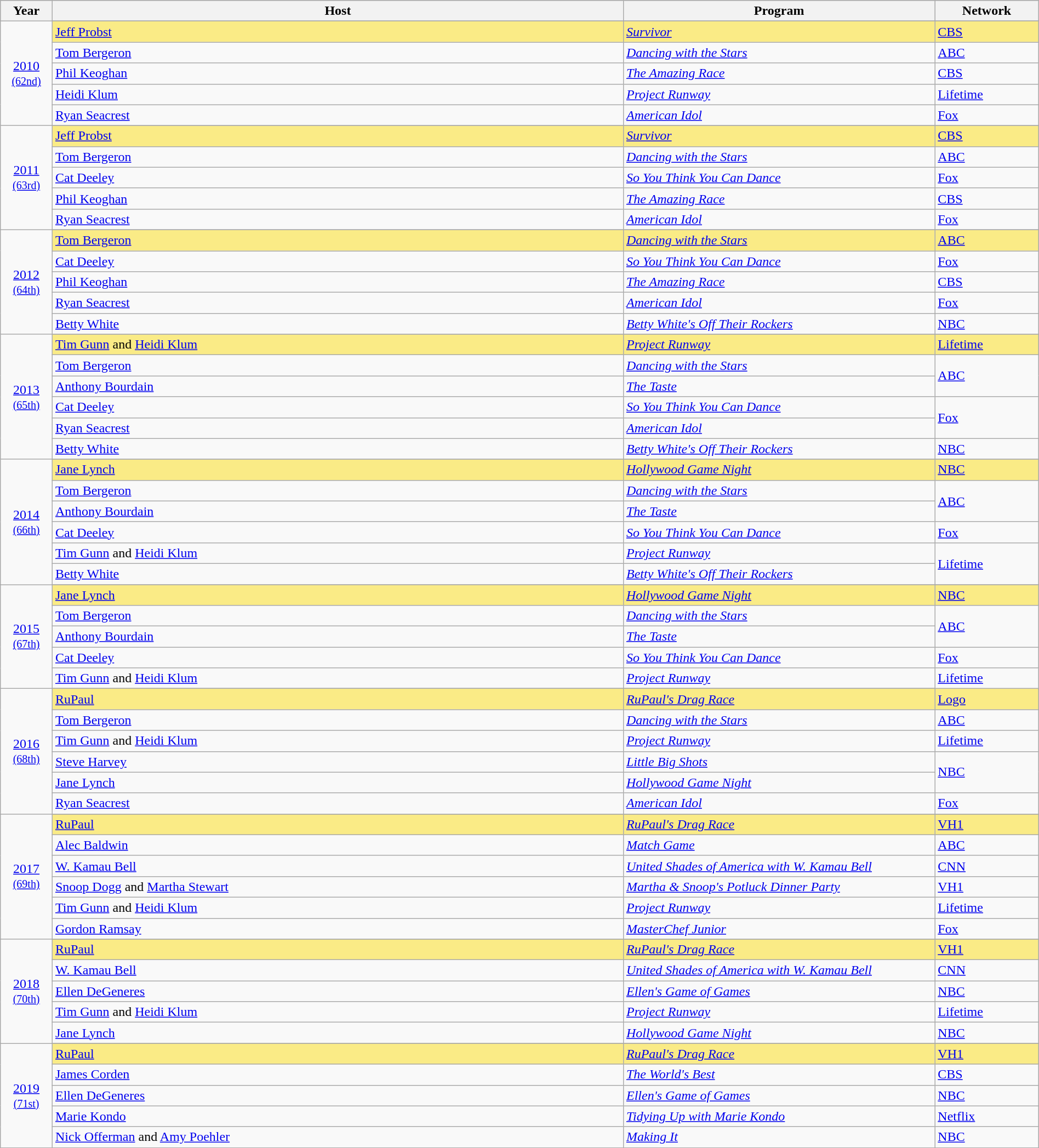<table class="wikitable" style="width:100%">
<tr bgcolor="#bebebe">
<th width="5%">Year</th>
<th width="55%">Host</th>
<th width="30%">Program</th>
<th width="10%">Network</th>
</tr>
<tr>
<td rowspan=6 style="text-align:center"><a href='#'>2010</a><br><small><a href='#'>(62nd)</a></small><br></td>
</tr>
<tr style="background:#FAEB86">
<td><a href='#'>Jeff Probst</a></td>
<td><em><a href='#'>Survivor</a></em></td>
<td><a href='#'>CBS</a></td>
</tr>
<tr>
<td><a href='#'>Tom Bergeron</a></td>
<td><em><a href='#'>Dancing with the Stars</a></em></td>
<td><a href='#'>ABC</a></td>
</tr>
<tr>
<td><a href='#'>Phil Keoghan</a></td>
<td><em><a href='#'>The Amazing Race</a></em></td>
<td><a href='#'>CBS</a></td>
</tr>
<tr>
<td><a href='#'>Heidi Klum</a></td>
<td><em><a href='#'>Project Runway</a></em></td>
<td><a href='#'>Lifetime</a></td>
</tr>
<tr>
<td><a href='#'>Ryan Seacrest</a></td>
<td><em><a href='#'>American Idol</a></em></td>
<td><a href='#'>Fox</a></td>
</tr>
<tr>
<td rowspan=6 style="text-align:center"><a href='#'>2011</a><br><small><a href='#'>(63rd)</a></small><br></td>
</tr>
<tr style="background:#FAEB86">
<td><a href='#'>Jeff Probst</a></td>
<td><em><a href='#'>Survivor</a></em></td>
<td><a href='#'>CBS</a></td>
</tr>
<tr>
<td><a href='#'>Tom Bergeron</a></td>
<td><em><a href='#'>Dancing with the Stars</a></em></td>
<td><a href='#'>ABC</a></td>
</tr>
<tr>
<td><a href='#'>Cat Deeley</a></td>
<td><em><a href='#'>So You Think You Can Dance</a></em></td>
<td><a href='#'>Fox</a></td>
</tr>
<tr>
<td><a href='#'>Phil Keoghan</a></td>
<td><em><a href='#'>The Amazing Race</a></em></td>
<td><a href='#'>CBS</a></td>
</tr>
<tr>
<td><a href='#'>Ryan Seacrest</a></td>
<td><em><a href='#'>American Idol</a></em></td>
<td><a href='#'>Fox</a></td>
</tr>
<tr>
<td rowspan=6 style="text-align:center"><a href='#'>2012</a><br><small><a href='#'>(64th)</a></small><br></td>
</tr>
<tr style="background:#FAEB86">
<td><a href='#'>Tom Bergeron</a></td>
<td><em><a href='#'>Dancing with the Stars</a></em></td>
<td><a href='#'>ABC</a></td>
</tr>
<tr>
<td><a href='#'>Cat Deeley</a></td>
<td><em><a href='#'>So You Think You Can Dance</a></em></td>
<td><a href='#'>Fox</a></td>
</tr>
<tr>
<td><a href='#'>Phil Keoghan</a></td>
<td><em><a href='#'>The Amazing Race</a></em></td>
<td><a href='#'>CBS</a></td>
</tr>
<tr>
<td><a href='#'>Ryan Seacrest</a></td>
<td><em><a href='#'>American Idol</a></em></td>
<td><a href='#'>Fox</a></td>
</tr>
<tr>
<td><a href='#'>Betty White</a></td>
<td><em><a href='#'>Betty White's Off Their Rockers</a></em></td>
<td><a href='#'>NBC</a></td>
</tr>
<tr>
<td rowspan=7 style="text-align:center"><a href='#'>2013</a><br><small><a href='#'>(65th)</a></small><br></td>
</tr>
<tr style="background:#FAEB86">
<td><a href='#'>Tim Gunn</a> and <a href='#'>Heidi Klum</a></td>
<td><em><a href='#'>Project Runway</a></em></td>
<td><a href='#'>Lifetime</a></td>
</tr>
<tr>
<td><a href='#'>Tom Bergeron</a></td>
<td><em><a href='#'>Dancing with the Stars</a></em></td>
<td rowspan=2><a href='#'>ABC</a></td>
</tr>
<tr>
<td><a href='#'>Anthony Bourdain</a></td>
<td><em><a href='#'>The Taste</a></em></td>
</tr>
<tr>
<td><a href='#'>Cat Deeley</a></td>
<td><em><a href='#'>So You Think You Can Dance</a></em></td>
<td rowspan=2><a href='#'>Fox</a></td>
</tr>
<tr>
<td><a href='#'>Ryan Seacrest</a></td>
<td><em><a href='#'>American Idol</a></em></td>
</tr>
<tr>
<td><a href='#'>Betty White</a></td>
<td><em><a href='#'>Betty White's Off Their Rockers</a></em></td>
<td><a href='#'>NBC</a></td>
</tr>
<tr>
<td rowspan=7 style="text-align:center"><a href='#'>2014</a><br><small><a href='#'>(66th)</a></small><br></td>
</tr>
<tr style="background:#FAEB86">
<td><a href='#'>Jane Lynch</a></td>
<td><em><a href='#'>Hollywood Game Night</a></em></td>
<td><a href='#'>NBC</a></td>
</tr>
<tr>
<td><a href='#'>Tom Bergeron</a></td>
<td><em><a href='#'>Dancing with the Stars</a></em></td>
<td rowspan=2><a href='#'>ABC</a></td>
</tr>
<tr>
<td><a href='#'>Anthony Bourdain</a></td>
<td><em><a href='#'>The Taste</a></em></td>
</tr>
<tr>
<td><a href='#'>Cat Deeley</a></td>
<td><em><a href='#'>So You Think You Can Dance</a></em></td>
<td><a href='#'>Fox</a></td>
</tr>
<tr>
<td><a href='#'>Tim Gunn</a> and <a href='#'>Heidi Klum</a></td>
<td><em><a href='#'>Project Runway</a></em></td>
<td rowspan=2><a href='#'>Lifetime</a></td>
</tr>
<tr>
<td><a href='#'>Betty White</a></td>
<td><em><a href='#'>Betty White's Off Their Rockers</a></em></td>
</tr>
<tr>
<td rowspan=6 style="text-align:center"><a href='#'>2015</a><br><small><a href='#'>(67th)</a></small><br></td>
</tr>
<tr style="background:#FAEB86">
<td><a href='#'>Jane Lynch</a></td>
<td><em><a href='#'>Hollywood Game Night</a></em></td>
<td><a href='#'>NBC</a></td>
</tr>
<tr>
<td><a href='#'>Tom Bergeron</a></td>
<td><em><a href='#'>Dancing with the Stars</a></em></td>
<td rowspan=2><a href='#'>ABC</a></td>
</tr>
<tr>
<td><a href='#'>Anthony Bourdain</a></td>
<td><em><a href='#'>The Taste</a></em></td>
</tr>
<tr>
<td><a href='#'>Cat Deeley</a></td>
<td><em><a href='#'>So You Think You Can Dance</a></em></td>
<td><a href='#'>Fox</a></td>
</tr>
<tr>
<td><a href='#'>Tim Gunn</a> and <a href='#'>Heidi Klum</a></td>
<td><em><a href='#'>Project Runway</a></em></td>
<td rowspan=2><a href='#'>Lifetime</a></td>
</tr>
<tr>
<td rowspan=7 style="text-align:center"><a href='#'>2016</a><br><small><a href='#'>(68th)</a></small><br></td>
</tr>
<tr style="background:#FAEB86;">
<td><a href='#'>RuPaul</a></td>
<td><em><a href='#'>RuPaul's Drag Race</a></em></td>
<td><a href='#'>Logo</a></td>
</tr>
<tr>
<td><a href='#'>Tom Bergeron</a></td>
<td><em><a href='#'>Dancing with the Stars</a></em></td>
<td><a href='#'>ABC</a></td>
</tr>
<tr>
<td><a href='#'>Tim Gunn</a> and <a href='#'>Heidi Klum</a></td>
<td><em><a href='#'>Project Runway</a></em></td>
<td><a href='#'>Lifetime</a></td>
</tr>
<tr>
<td><a href='#'>Steve Harvey</a></td>
<td><em><a href='#'>Little Big Shots</a></em></td>
<td rowspan=2><a href='#'>NBC</a></td>
</tr>
<tr>
<td><a href='#'>Jane Lynch</a></td>
<td><em><a href='#'>Hollywood Game Night</a></em></td>
</tr>
<tr>
<td><a href='#'>Ryan Seacrest</a></td>
<td><em><a href='#'>American Idol</a></em></td>
<td><a href='#'>Fox</a></td>
</tr>
<tr>
<td rowspan=7 style="text-align:center"><a href='#'>2017</a><br><small><a href='#'>(69th)</a></small><br></td>
</tr>
<tr style="background:#FAEB86">
<td><a href='#'>RuPaul</a></td>
<td><em><a href='#'>RuPaul's Drag Race</a></em></td>
<td><a href='#'>VH1</a></td>
</tr>
<tr>
<td><a href='#'>Alec Baldwin</a></td>
<td><em><a href='#'>Match Game</a></em></td>
<td><a href='#'>ABC</a></td>
</tr>
<tr>
<td><a href='#'>W. Kamau Bell</a></td>
<td><em><a href='#'>United Shades of America with W. Kamau Bell</a></em></td>
<td><a href='#'>CNN</a></td>
</tr>
<tr>
<td><a href='#'>Snoop Dogg</a> and <a href='#'>Martha Stewart</a></td>
<td><em><a href='#'>Martha & Snoop's Potluck Dinner Party</a></em></td>
<td><a href='#'>VH1</a></td>
</tr>
<tr>
<td><a href='#'>Tim Gunn</a> and <a href='#'>Heidi Klum</a></td>
<td><em><a href='#'>Project Runway</a></em></td>
<td><a href='#'>Lifetime</a></td>
</tr>
<tr>
<td><a href='#'>Gordon Ramsay</a></td>
<td><em><a href='#'>MasterChef Junior</a></em></td>
<td><a href='#'>Fox</a></td>
</tr>
<tr>
<td rowspan=6 style="text-align:center"><a href='#'>2018</a><br><small><a href='#'>(70th)</a></small><br></td>
</tr>
<tr style="background:#FAEB86">
<td><a href='#'>RuPaul</a></td>
<td><em><a href='#'>RuPaul's Drag Race</a></em></td>
<td><a href='#'>VH1</a></td>
</tr>
<tr>
<td><a href='#'>W. Kamau Bell</a></td>
<td><em><a href='#'>United Shades of America with W. Kamau Bell</a></em></td>
<td><a href='#'>CNN</a></td>
</tr>
<tr>
<td><a href='#'>Ellen DeGeneres</a></td>
<td><em><a href='#'>Ellen's Game of Games</a></em></td>
<td><a href='#'>NBC</a></td>
</tr>
<tr>
<td><a href='#'>Tim Gunn</a> and <a href='#'>Heidi Klum</a></td>
<td><em><a href='#'>Project Runway</a></em></td>
<td><a href='#'>Lifetime</a></td>
</tr>
<tr>
<td><a href='#'>Jane Lynch</a></td>
<td><em><a href='#'>Hollywood Game Night</a></em></td>
<td><a href='#'>NBC</a></td>
</tr>
<tr>
<td rowspan=6 style="text-align:center"><a href='#'>2019</a><br><small><a href='#'>(71st)</a></small><br></td>
</tr>
<tr style="background:#FAEB86">
<td><a href='#'>RuPaul</a></td>
<td><em><a href='#'>RuPaul's Drag Race</a></em></td>
<td><a href='#'>VH1</a></td>
</tr>
<tr>
<td><a href='#'>James Corden</a></td>
<td><em><a href='#'>The World's Best</a></em></td>
<td><a href='#'>CBS</a></td>
</tr>
<tr>
<td><a href='#'>Ellen DeGeneres</a></td>
<td><em><a href='#'>Ellen's Game of Games</a></em></td>
<td><a href='#'>NBC</a></td>
</tr>
<tr>
<td><a href='#'>Marie Kondo</a></td>
<td><em><a href='#'>Tidying Up with Marie Kondo</a></em></td>
<td><a href='#'>Netflix</a></td>
</tr>
<tr>
<td><a href='#'>Nick Offerman</a> and <a href='#'>Amy Poehler</a></td>
<td><em><a href='#'>Making It</a></em></td>
<td><a href='#'>NBC</a></td>
</tr>
</table>
